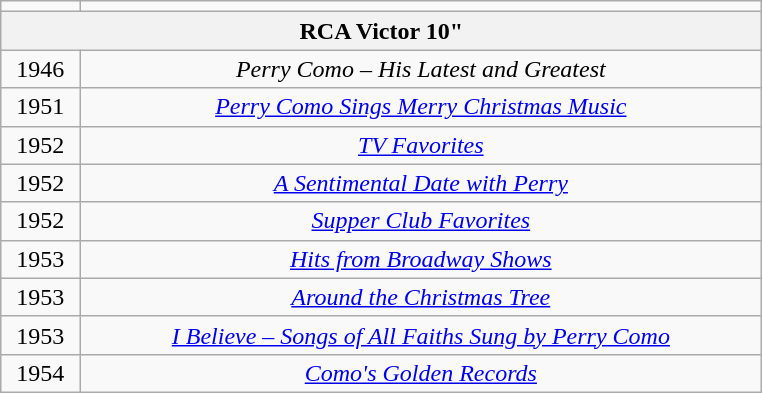<table class="wikitable" align="center" style="text-align:center; width:500; border:1">
<tr>
<td></td>
</tr>
<tr>
<th width="500" colspan=2>RCA Victor 10"</th>
</tr>
<tr>
<td>1946</td>
<td><em>Perry Como – His Latest and Greatest</em></td>
</tr>
<tr>
<td>1951</td>
<td><em><a href='#'>Perry Como Sings Merry Christmas Music</a></em></td>
</tr>
<tr>
<td>1952</td>
<td><em><a href='#'>TV Favorites</a></em></td>
</tr>
<tr>
<td>1952</td>
<td><em><a href='#'>A Sentimental Date with Perry</a></em></td>
</tr>
<tr>
<td>1952</td>
<td><em><a href='#'>Supper Club Favorites</a></em></td>
</tr>
<tr>
<td>1953</td>
<td><em><a href='#'>Hits from Broadway Shows</a></em></td>
</tr>
<tr>
<td>1953</td>
<td><em><a href='#'>Around the Christmas Tree</a></em></td>
</tr>
<tr>
<td>1953</td>
<td><em><a href='#'>I Believe – Songs of All Faiths Sung by Perry Como</a></em></td>
</tr>
<tr>
<td>1954</td>
<td><em><a href='#'>Como's Golden Records</a></em></td>
</tr>
</table>
